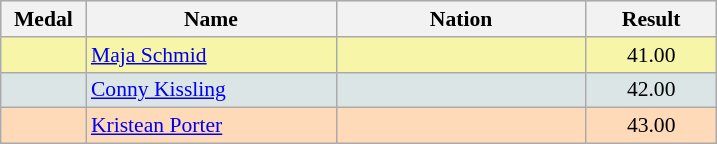<table class=wikitable style="border:1px solid #AAAAAA;font-size:90%">
<tr bgcolor="#E4E4E4">
<th width=50>Medal</th>
<th width=160>Name</th>
<th width=160>Nation</th>
<th width=80>Result</th>
</tr>
<tr bgcolor="#F7F6A8">
<td align="center"></td>
<td><a href='#'>Maja Schmid</a></td>
<td></td>
<td align="center">41.00</td>
</tr>
<tr bgcolor="#DCE5E5">
<td align="center"></td>
<td><a href='#'>Conny Kissling</a></td>
<td></td>
<td align="center">42.00</td>
</tr>
<tr bgcolor="#FFDAB9">
<td align="center"></td>
<td><a href='#'>Kristean Porter</a></td>
<td></td>
<td align="center">43.00</td>
</tr>
</table>
